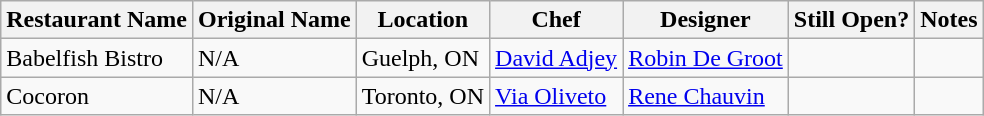<table class="wikitable">
<tr>
<th>Restaurant Name</th>
<th>Original Name</th>
<th>Location</th>
<th>Chef</th>
<th>Designer</th>
<th>Still Open?</th>
<th>Notes</th>
</tr>
<tr>
<td>Babelfish Bistro</td>
<td>N/A</td>
<td>Guelph, ON</td>
<td><a href='#'>David Adjey</a></td>
<td><a href='#'>Robin De Groot</a></td>
<td></td>
<td></td>
</tr>
<tr>
<td>Cocoron</td>
<td>N/A</td>
<td>Toronto, ON</td>
<td><a href='#'>Via Oliveto</a></td>
<td><a href='#'>Rene Chauvin</a></td>
<td></td>
<td></td>
</tr>
</table>
